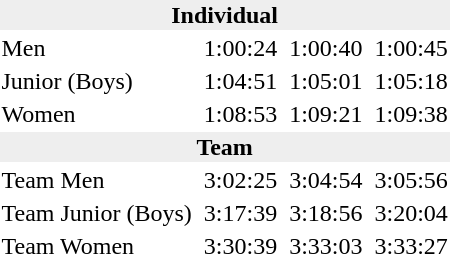<table>
<tr>
<td colspan=7 bgcolor=#eeeeee style=text-align:center;><strong>Individual</strong></td>
</tr>
<tr>
<td>Men</td>
<td></td>
<td>1:00:24</td>
<td></td>
<td>1:00:40</td>
<td></td>
<td>1:00:45</td>
</tr>
<tr>
<td>Junior (Boys)</td>
<td></td>
<td>1:04:51</td>
<td></td>
<td>1:05:01</td>
<td></td>
<td>1:05:18</td>
</tr>
<tr>
<td>Women</td>
<td></td>
<td>1:08:53</td>
<td></td>
<td>1:09:21</td>
<td></td>
<td>1:09:38</td>
</tr>
<tr>
<td colspan=7 bgcolor=#eeeeee style=text-align:center;><strong>Team</strong></td>
</tr>
<tr>
<td>Team Men</td>
<td></td>
<td>3:02:25</td>
<td></td>
<td>3:04:54</td>
<td></td>
<td>3:05:56</td>
</tr>
<tr>
<td>Team Junior (Boys)</td>
<td></td>
<td>3:17:39</td>
<td></td>
<td>3:18:56</td>
<td></td>
<td>3:20:04</td>
</tr>
<tr>
<td>Team Women</td>
<td></td>
<td>3:30:39</td>
<td></td>
<td>3:33:03</td>
<td></td>
<td>3:33:27</td>
</tr>
<tr>
</tr>
</table>
